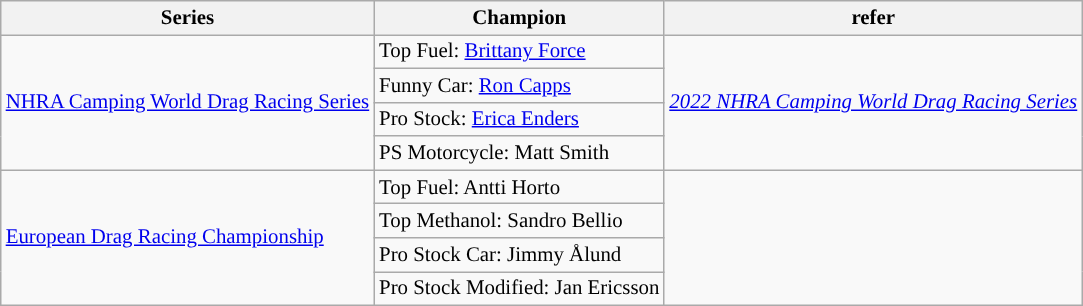<table class="wikitable" style="font-size:87%;">
<tr font-weight:bold">
<th>Series</th>
<th>Champion</th>
<th>refer</th>
</tr>
<tr>
<td rowspan="4"><a href='#'>NHRA Camping World Drag Racing Series</a></td>
<td>Top Fuel:  <a href='#'>Brittany Force</a></td>
<td rowspan="4"><em><a href='#'>2022 NHRA Camping World Drag Racing Series</a></em></td>
</tr>
<tr>
<td>Funny Car:  <a href='#'>Ron Capps</a></td>
</tr>
<tr>
<td>Pro Stock:  <a href='#'>Erica Enders</a></td>
</tr>
<tr>
<td>PS Motorcycle:  Matt Smith</td>
</tr>
<tr>
<td rowspan=4><a href='#'>European Drag Racing Championship</a></td>
<td>Top Fuel:  Antti Horto</td>
<td rowspan=4></td>
</tr>
<tr>
<td>Top Methanol:  Sandro Bellio</td>
</tr>
<tr>
<td>Pro Stock Car:  Jimmy Ålund</td>
</tr>
<tr>
<td>Pro Stock Modified:  Jan Ericsson</td>
</tr>
</table>
